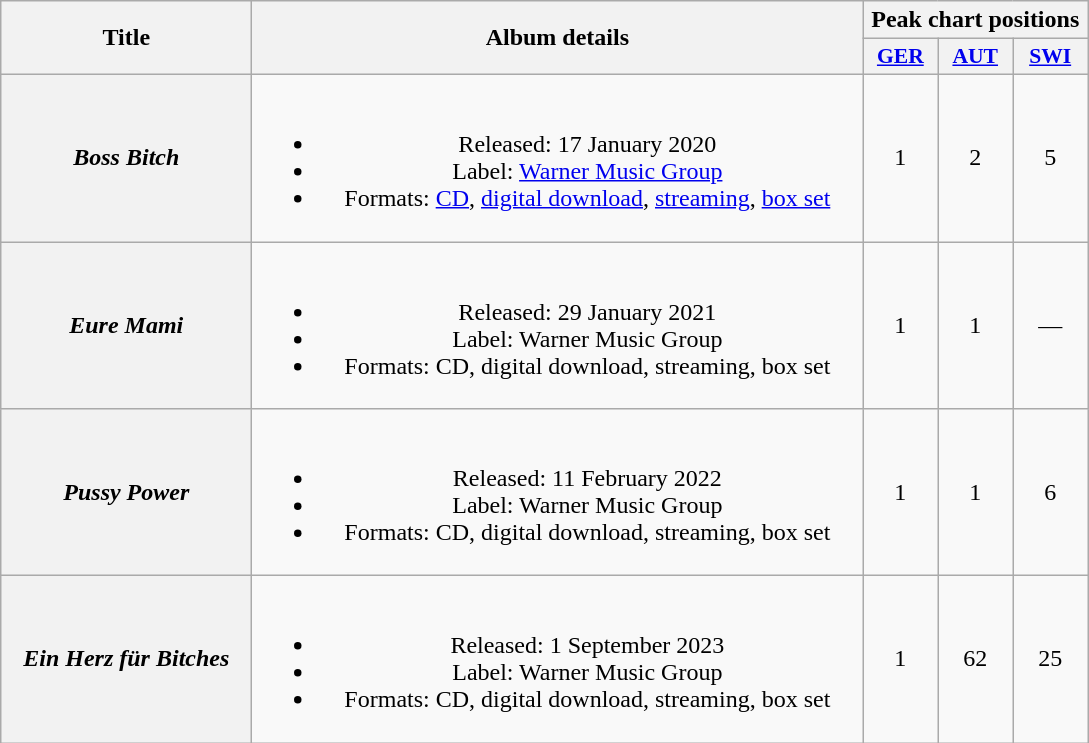<table class="wikitable plainrowheaders" style="text-align:center;">
<tr>
<th scope="col" rowspan="2" style="width:10em;">Title</th>
<th scope="col" rowspan="2" style="width:25em;">Album details</th>
<th scope="col" colspan="3">Peak chart positions</th>
</tr>
<tr>
<th scope="col" style="width:3em;font-size:90%;"><a href='#'>GER</a><br></th>
<th scope="col" style="width:3em;font-size:90%;"><a href='#'>AUT</a><br></th>
<th scope="col" style="width:3em;font-size:90%;"><a href='#'>SWI</a><br></th>
</tr>
<tr>
<th scope="row"><em>Boss Bitch</em></th>
<td><br><ul><li>Released: 17 January 2020</li><li>Label: <a href='#'>Warner Music Group</a></li><li>Formats: <a href='#'>CD</a>, <a href='#'>digital download</a>, <a href='#'>streaming</a>, <a href='#'>box set</a></li></ul></td>
<td>1</td>
<td>2</td>
<td>5</td>
</tr>
<tr>
<th scope="row"><em>Eure Mami</em></th>
<td><br><ul><li>Released: 29 January 2021</li><li>Label: Warner Music Group</li><li>Formats: CD, digital download, streaming, box set</li></ul></td>
<td>1</td>
<td>1</td>
<td>—</td>
</tr>
<tr>
<th scope="row"><em>Pussy Power</em></th>
<td><br><ul><li>Released: 11 February 2022</li><li>Label: Warner Music Group</li><li>Formats: CD, digital download, streaming, box set</li></ul></td>
<td>1</td>
<td>1</td>
<td>6</td>
</tr>
<tr>
<th scope="row"><em>Ein Herz für Bitches</em></th>
<td><br><ul><li>Released: 1 September 2023</li><li>Label: Warner Music Group</li><li>Formats: CD, digital download, streaming, box set</li></ul></td>
<td>1</td>
<td>62</td>
<td>25</td>
</tr>
</table>
